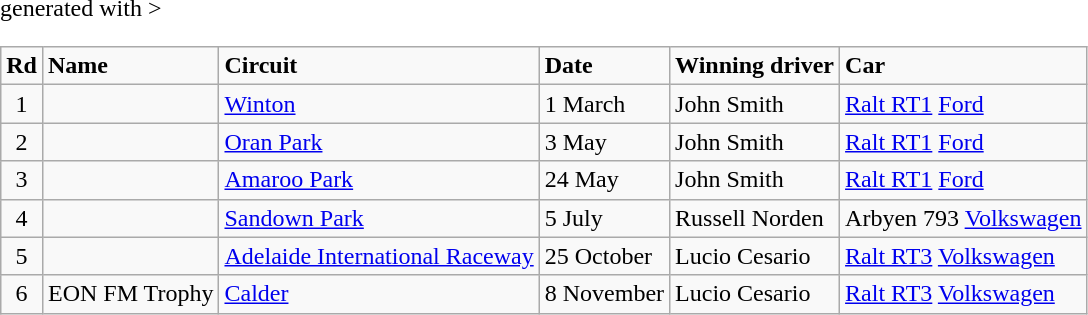<table class="wikitable" <hiddentext>generated with >
<tr style="font-weight:bold">
<td align="center">Rd</td>
<td>Name</td>
<td>Circuit</td>
<td>Date</td>
<td>Winning driver</td>
<td>Car</td>
</tr>
<tr>
<td align="center">1</td>
<td></td>
<td><a href='#'>Winton</a></td>
<td>1 March</td>
<td>John Smith</td>
<td><a href='#'>Ralt RT1</a> <a href='#'>Ford</a></td>
</tr>
<tr>
<td align="center">2</td>
<td></td>
<td><a href='#'>Oran Park</a></td>
<td>3 May</td>
<td>John Smith</td>
<td><a href='#'>Ralt RT1</a> <a href='#'>Ford</a></td>
</tr>
<tr>
<td align="center">3</td>
<td></td>
<td><a href='#'>Amaroo Park</a></td>
<td>24 May</td>
<td>John Smith</td>
<td><a href='#'>Ralt RT1</a> <a href='#'>Ford</a></td>
</tr>
<tr>
<td align="center">4</td>
<td></td>
<td><a href='#'>Sandown Park</a></td>
<td>5 July</td>
<td>Russell Norden</td>
<td>Arbyen 793 <a href='#'>Volkswagen</a></td>
</tr>
<tr>
<td align="center">5</td>
<td></td>
<td><a href='#'>Adelaide International Raceway</a></td>
<td>25 October</td>
<td>Lucio Cesario</td>
<td><a href='#'>Ralt RT3</a> <a href='#'>Volkswagen</a></td>
</tr>
<tr>
<td align="center">6</td>
<td>EON FM Trophy</td>
<td><a href='#'>Calder</a></td>
<td>8 November</td>
<td>Lucio Cesario</td>
<td><a href='#'>Ralt RT3</a> <a href='#'>Volkswagen</a></td>
</tr>
</table>
